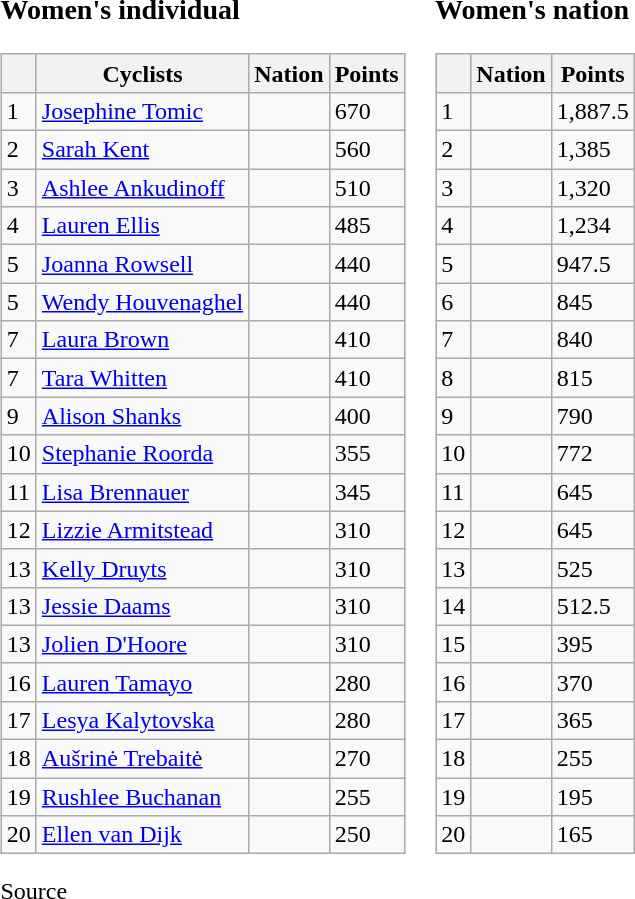<table class="vatop">
<tr valign="top">
<td><br><h3>Women's individual</h3><table class="wikitable sortable">
<tr style=background:#ccccff;>
<th></th>
<th>Cyclists</th>
<th>Nation</th>
<th>Points</th>
</tr>
<tr>
<td>1</td>
<td><a href='#'>Josephine Tomic</a></td>
<td></td>
<td>670</td>
</tr>
<tr>
<td>2</td>
<td><a href='#'>Sarah Kent</a></td>
<td></td>
<td>560</td>
</tr>
<tr>
<td>3</td>
<td><a href='#'>Ashlee Ankudinoff</a></td>
<td></td>
<td>510</td>
</tr>
<tr>
<td>4</td>
<td><a href='#'>Lauren Ellis</a></td>
<td></td>
<td>485</td>
</tr>
<tr>
<td>5</td>
<td><a href='#'>Joanna Rowsell</a></td>
<td></td>
<td>440</td>
</tr>
<tr>
<td>5</td>
<td><a href='#'>Wendy Houvenaghel</a></td>
<td></td>
<td>440</td>
</tr>
<tr>
<td>7</td>
<td><a href='#'>Laura Brown</a></td>
<td></td>
<td>410</td>
</tr>
<tr>
<td>7</td>
<td><a href='#'>Tara Whitten</a></td>
<td></td>
<td>410</td>
</tr>
<tr>
<td>9</td>
<td><a href='#'>Alison Shanks</a></td>
<td></td>
<td>400</td>
</tr>
<tr>
<td>10</td>
<td><a href='#'>Stephanie Roorda</a></td>
<td></td>
<td>355</td>
</tr>
<tr>
<td>11</td>
<td><a href='#'>Lisa Brennauer</a></td>
<td></td>
<td>345</td>
</tr>
<tr>
<td>12</td>
<td><a href='#'>Lizzie Armitstead</a></td>
<td></td>
<td>310</td>
</tr>
<tr>
<td>13</td>
<td><a href='#'>Kelly Druyts</a></td>
<td></td>
<td>310</td>
</tr>
<tr>
<td>13</td>
<td><a href='#'>Jessie Daams</a></td>
<td></td>
<td>310</td>
</tr>
<tr>
<td>13</td>
<td><a href='#'>Jolien D'Hoore</a></td>
<td></td>
<td>310</td>
</tr>
<tr>
<td>16</td>
<td><a href='#'>Lauren Tamayo</a></td>
<td></td>
<td>280</td>
</tr>
<tr>
<td>17</td>
<td><a href='#'>Lesya Kalytovska</a></td>
<td></td>
<td>280</td>
</tr>
<tr>
<td>18</td>
<td><a href='#'>Aušrinė Trebaitė</a></td>
<td></td>
<td>270</td>
</tr>
<tr>
<td>19</td>
<td><a href='#'>Rushlee Buchanan</a></td>
<td></td>
<td>255</td>
</tr>
<tr>
<td>20</td>
<td><a href='#'>Ellen van Dijk</a></td>
<td></td>
<td>250</td>
</tr>
</table>
Source</td>
<td><br><h3>Women's nation</h3><table class="wikitable sortable">
<tr style=background:#ccccff;>
<th></th>
<th>Nation</th>
<th>Points</th>
</tr>
<tr>
<td>1</td>
<td></td>
<td>1,887.5</td>
</tr>
<tr>
<td>2</td>
<td></td>
<td>1,385</td>
</tr>
<tr>
<td>3</td>
<td></td>
<td>1,320</td>
</tr>
<tr>
<td>4</td>
<td></td>
<td>1,234</td>
</tr>
<tr>
<td>5</td>
<td></td>
<td>947.5</td>
</tr>
<tr>
<td>6</td>
<td></td>
<td>845</td>
</tr>
<tr>
<td>7</td>
<td></td>
<td>840</td>
</tr>
<tr>
<td>8</td>
<td></td>
<td>815</td>
</tr>
<tr>
<td>9</td>
<td></td>
<td>790</td>
</tr>
<tr>
<td>10</td>
<td></td>
<td>772</td>
</tr>
<tr>
<td>11</td>
<td></td>
<td>645</td>
</tr>
<tr>
<td>12</td>
<td></td>
<td>645</td>
</tr>
<tr>
<td>13</td>
<td></td>
<td>525</td>
</tr>
<tr>
<td>14</td>
<td></td>
<td>512.5</td>
</tr>
<tr>
<td>15</td>
<td></td>
<td>395</td>
</tr>
<tr>
<td>16</td>
<td></td>
<td>370</td>
</tr>
<tr>
<td>17</td>
<td></td>
<td>365</td>
</tr>
<tr>
<td>18</td>
<td></td>
<td>255</td>
</tr>
<tr>
<td>19</td>
<td></td>
<td>195</td>
</tr>
<tr>
<td>20</td>
<td></td>
<td>165</td>
</tr>
</table>
</td>
</tr>
</table>
